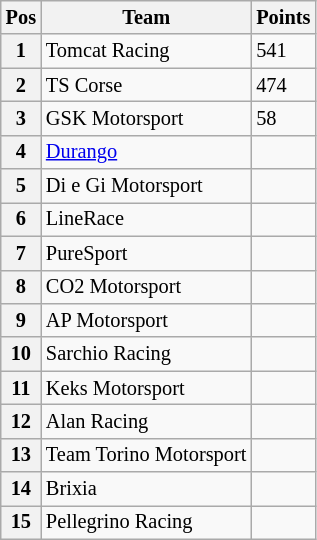<table class="wikitable" style="font-size:85%">
<tr>
<th>Pos</th>
<th>Team</th>
<th>Points</th>
</tr>
<tr>
<th>1</th>
<td> Tomcat Racing</td>
<td>541</td>
</tr>
<tr>
<th>2</th>
<td> TS Corse</td>
<td>474</td>
</tr>
<tr>
<th>3</th>
<td> GSK Motorsport</td>
<td>58</td>
</tr>
<tr>
<th>4</th>
<td> <a href='#'>Durango</a></td>
<td></td>
</tr>
<tr>
<th>5</th>
<td> Di e Gi Motorsport</td>
<td></td>
</tr>
<tr>
<th>6</th>
<td> LineRace</td>
<td></td>
</tr>
<tr>
<th>7</th>
<td> PureSport</td>
<td></td>
</tr>
<tr>
<th>8</th>
<td> CO2 Motorsport</td>
<td></td>
</tr>
<tr>
<th>9</th>
<td> AP Motorsport</td>
<td></td>
</tr>
<tr>
<th>10</th>
<td> Sarchio Racing</td>
<td></td>
</tr>
<tr>
<th>11</th>
<td> Keks Motorsport</td>
<td></td>
</tr>
<tr>
<th>12</th>
<td> Alan Racing</td>
<td></td>
</tr>
<tr>
<th>13</th>
<td> Team Torino Motorsport</td>
<td></td>
</tr>
<tr>
<th>14</th>
<td> Brixia</td>
<td></td>
</tr>
<tr>
<th>15</th>
<td> Pellegrino Racing</td>
<td></td>
</tr>
</table>
